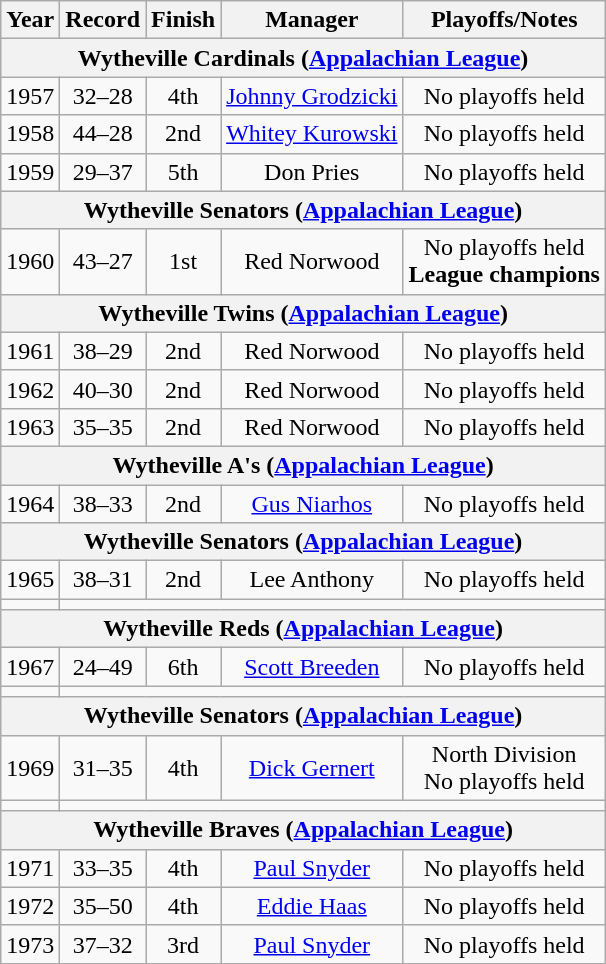<table class="wikitable" style="text-align:center">
<tr>
<th>Year</th>
<th>Record</th>
<th>Finish</th>
<th>Manager</th>
<th>Playoffs/Notes</th>
</tr>
<tr>
<th colspan="9">Wytheville Cardinals (<a href='#'>Appalachian League</a>)</th>
</tr>
<tr>
<td>1957</td>
<td>32–28</td>
<td>4th</td>
<td><a href='#'>Johnny Grodzicki</a></td>
<td>No playoffs held</td>
</tr>
<tr>
<td>1958</td>
<td>44–28</td>
<td>2nd</td>
<td><a href='#'>Whitey Kurowski</a></td>
<td>No playoffs held</td>
</tr>
<tr>
<td>1959</td>
<td>29–37</td>
<td>5th</td>
<td>Don Pries</td>
<td>No playoffs held</td>
</tr>
<tr>
<th colspan="9">Wytheville Senators (<a href='#'>Appalachian League</a>)</th>
</tr>
<tr>
<td>1960</td>
<td>43–27</td>
<td>1st</td>
<td>Red Norwood</td>
<td>No playoffs held<br><strong>League champions</strong></td>
</tr>
<tr>
<th colspan="9">Wytheville Twins (<a href='#'>Appalachian League</a>)</th>
</tr>
<tr>
<td>1961</td>
<td>38–29</td>
<td>2nd</td>
<td>Red Norwood</td>
<td>No playoffs held</td>
</tr>
<tr>
<td>1962</td>
<td>40–30</td>
<td>2nd</td>
<td>Red Norwood</td>
<td>No playoffs held</td>
</tr>
<tr>
<td>1963</td>
<td>35–35</td>
<td>2nd</td>
<td>Red Norwood</td>
<td>No playoffs held</td>
</tr>
<tr>
<th colspan="9">Wytheville A's (<a href='#'>Appalachian League</a>)</th>
</tr>
<tr>
<td>1964</td>
<td>38–33</td>
<td>2nd</td>
<td><a href='#'>Gus Niarhos</a></td>
<td>No playoffs held</td>
</tr>
<tr>
<th colspan="9">Wytheville Senators (<a href='#'>Appalachian League</a>)</th>
</tr>
<tr>
<td>1965</td>
<td>38–31</td>
<td>2nd</td>
<td>Lee Anthony</td>
<td>No playoffs held</td>
</tr>
<tr>
<td></td>
</tr>
<tr>
<th colspan="9">Wytheville Reds (<a href='#'>Appalachian League</a>)</th>
</tr>
<tr>
<td>1967</td>
<td>24–49</td>
<td>6th</td>
<td><a href='#'>Scott Breeden</a></td>
<td>No playoffs held</td>
</tr>
<tr>
<td></td>
</tr>
<tr>
<th colspan="9">Wytheville Senators (<a href='#'>Appalachian League</a>)</th>
</tr>
<tr>
<td>1969</td>
<td>31–35</td>
<td>4th</td>
<td><a href='#'>Dick Gernert</a></td>
<td>North Division<br>No playoffs held</td>
</tr>
<tr>
<td></td>
</tr>
<tr>
<th colspan="9">Wytheville Braves (<a href='#'>Appalachian League</a>)</th>
</tr>
<tr>
<td>1971</td>
<td>33–35</td>
<td>4th</td>
<td><a href='#'>Paul Snyder</a></td>
<td>No playoffs held</td>
</tr>
<tr>
<td>1972</td>
<td>35–50</td>
<td>4th</td>
<td><a href='#'>Eddie Haas</a></td>
<td>No playoffs held</td>
</tr>
<tr>
<td>1973</td>
<td>37–32</td>
<td>3rd</td>
<td><a href='#'>Paul Snyder</a></td>
<td>No playoffs held</td>
</tr>
<tr>
</tr>
</table>
